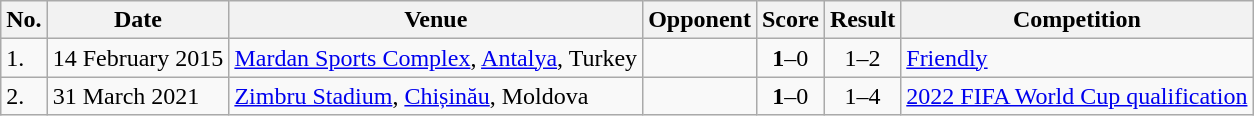<table class="wikitable">
<tr>
<th>No.</th>
<th>Date</th>
<th>Venue</th>
<th>Opponent</th>
<th>Score</th>
<th>Result</th>
<th>Competition</th>
</tr>
<tr>
<td>1.</td>
<td>14 February 2015</td>
<td><a href='#'>Mardan Sports Complex</a>, <a href='#'>Antalya</a>, Turkey</td>
<td></td>
<td align=center><strong>1</strong>–0</td>
<td align=center>1–2</td>
<td><a href='#'>Friendly</a></td>
</tr>
<tr>
<td>2.</td>
<td>31 March 2021</td>
<td><a href='#'>Zimbru Stadium</a>, <a href='#'>Chișinău</a>, Moldova</td>
<td></td>
<td align=center><strong>1</strong>–0</td>
<td align=center>1–4</td>
<td><a href='#'>2022 FIFA World Cup qualification</a></td>
</tr>
</table>
